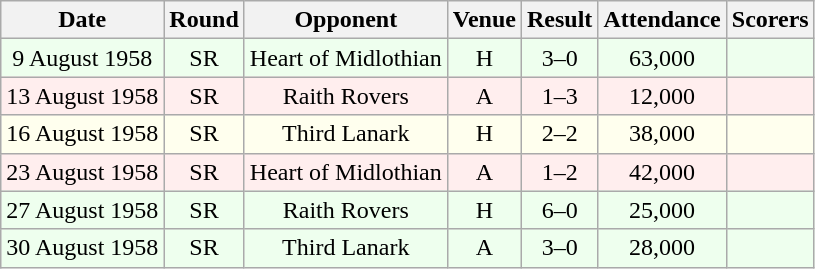<table class="wikitable sortable" style="font-size:100%; text-align:center">
<tr>
<th>Date</th>
<th>Round</th>
<th>Opponent</th>
<th>Venue</th>
<th>Result</th>
<th>Attendance</th>
<th>Scorers</th>
</tr>
<tr bgcolor = "#EEFFEE">
<td>9 August 1958</td>
<td>SR</td>
<td>Heart of Midlothian</td>
<td>H</td>
<td>3–0</td>
<td>63,000</td>
<td></td>
</tr>
<tr bgcolor = "#FFEEEE">
<td>13 August 1958</td>
<td>SR</td>
<td>Raith Rovers</td>
<td>A</td>
<td>1–3</td>
<td>12,000</td>
<td></td>
</tr>
<tr bgcolor = "#FFFFEE">
<td>16 August 1958</td>
<td>SR</td>
<td>Third Lanark</td>
<td>H</td>
<td>2–2</td>
<td>38,000</td>
<td></td>
</tr>
<tr bgcolor = "#FFEEEE">
<td>23 August 1958</td>
<td>SR</td>
<td>Heart of Midlothian</td>
<td>A</td>
<td>1–2</td>
<td>42,000</td>
<td></td>
</tr>
<tr bgcolor = "#EEFFEE">
<td>27 August 1958</td>
<td>SR</td>
<td>Raith Rovers</td>
<td>H</td>
<td>6–0</td>
<td>25,000</td>
<td></td>
</tr>
<tr bgcolor = "#EEFFEE">
<td>30 August 1958</td>
<td>SR</td>
<td>Third Lanark</td>
<td>A</td>
<td>3–0</td>
<td>28,000</td>
<td></td>
</tr>
</table>
